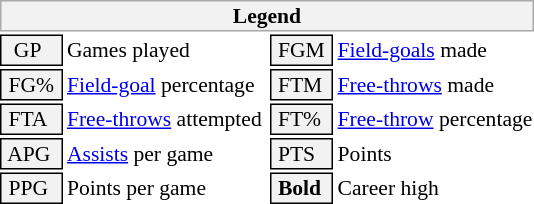<table class="toccolours" style="font-size: 90%; white-space: nowrap;">
<tr>
<th colspan="6" style="background:#f2f2f2; border:1px solid #aaa;">Legend</th>
</tr>
<tr>
<td style="background:#f2f2f2; border:1px solid black;">  GP</td>
<td>Games played</td>
<td style="background:#f2f2f2; border:1px solid black;"> FGM </td>
<td style="padding-right: 8px"><a href='#'>Field-goals</a> made</td>
</tr>
<tr>
<td style="background:#f2f2f2; border:1px solid black;"> FG% </td>
<td style="padding-right: 8px"><a href='#'>Field-goal</a> percentage</td>
<td style="background:#f2f2f2; border:1px solid black;"> FTM </td>
<td><a href='#'>Free-throws</a> made</td>
</tr>
<tr>
<td style="background:#f2f2f2; border:1px solid black;"> FTA </td>
<td><a href='#'>Free-throws</a> attempted</td>
<td style="background:#f2f2f2; border:1px solid black;"> FT% </td>
<td><a href='#'>Free-throw</a> percentage</td>
</tr>
<tr>
<td style="background:#f2f2f2; border:1px solid black;"> APG </td>
<td><a href='#'>Assists</a> per game</td>
<td style="background:#f2f2f2; border:1px solid black;"> PTS </td>
<td>Points</td>
</tr>
<tr>
<td style="background:#f2f2f2; border:1px solid black;"> PPG </td>
<td>Points per game</td>
<td style="background-color: #F2F2F2; border: 1px solid black"> <strong>Bold</strong> </td>
<td>Career high</td>
</tr>
<tr>
</tr>
</table>
